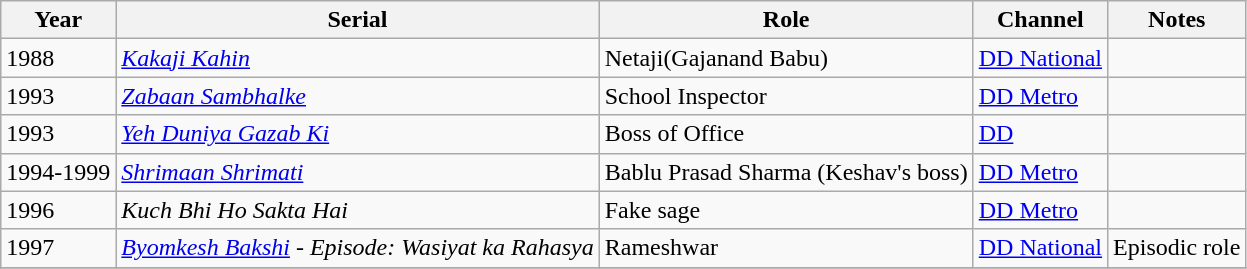<table class="wikitable sortable">
<tr>
<th>Year</th>
<th>Serial</th>
<th>Role</th>
<th>Channel</th>
<th>Notes</th>
</tr>
<tr>
<td>1988</td>
<td><em><a href='#'>Kakaji Kahin</a></em></td>
<td>Netaji(Gajanand Babu)</td>
<td><a href='#'>DD National</a></td>
<td></td>
</tr>
<tr>
<td>1993</td>
<td><em><a href='#'>Zabaan Sambhalke</a></em></td>
<td>School Inspector</td>
<td><a href='#'>DD Metro</a></td>
<td></td>
</tr>
<tr>
<td>1993</td>
<td><em><a href='#'>Yeh Duniya Gazab Ki</a></em></td>
<td>Boss of Office</td>
<td><a href='#'>DD</a></td>
<td></td>
</tr>
<tr>
<td>1994-1999</td>
<td><em><a href='#'>Shrimaan Shrimati</a></em></td>
<td>Bablu Prasad Sharma (Keshav's boss)</td>
<td><a href='#'>DD Metro</a></td>
<td></td>
</tr>
<tr>
<td>1996</td>
<td><em>Kuch Bhi Ho Sakta Hai</em></td>
<td>Fake sage</td>
<td><a href='#'>DD Metro</a></td>
<td></td>
</tr>
<tr>
<td>1997</td>
<td><em><a href='#'>Byomkesh Bakshi</a></em> - <em>Episode: Wasiyat ka Rahasya</em></td>
<td>Rameshwar</td>
<td><a href='#'>DD National</a></td>
<td>Episodic role</td>
</tr>
<tr>
</tr>
</table>
